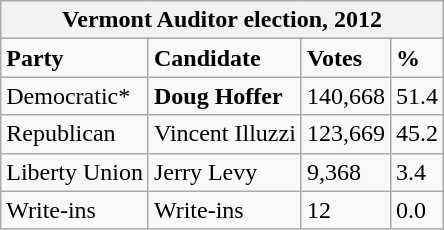<table class="wikitable">
<tr>
<th colspan="4">Vermont Auditor election, 2012</th>
</tr>
<tr>
<td><strong>Party</strong></td>
<td><strong>Candidate</strong></td>
<td><strong>Votes</strong></td>
<td><strong>%</strong></td>
</tr>
<tr>
<td>Democratic*</td>
<td><strong>Doug Hoffer</strong></td>
<td>140,668</td>
<td>51.4</td>
</tr>
<tr>
<td>Republican</td>
<td>Vincent Illuzzi</td>
<td>123,669</td>
<td>45.2</td>
</tr>
<tr>
<td>Liberty Union</td>
<td>Jerry Levy</td>
<td>9,368</td>
<td>3.4</td>
</tr>
<tr>
<td>Write-ins</td>
<td>Write-ins</td>
<td>12</td>
<td>0.0</td>
</tr>
</table>
